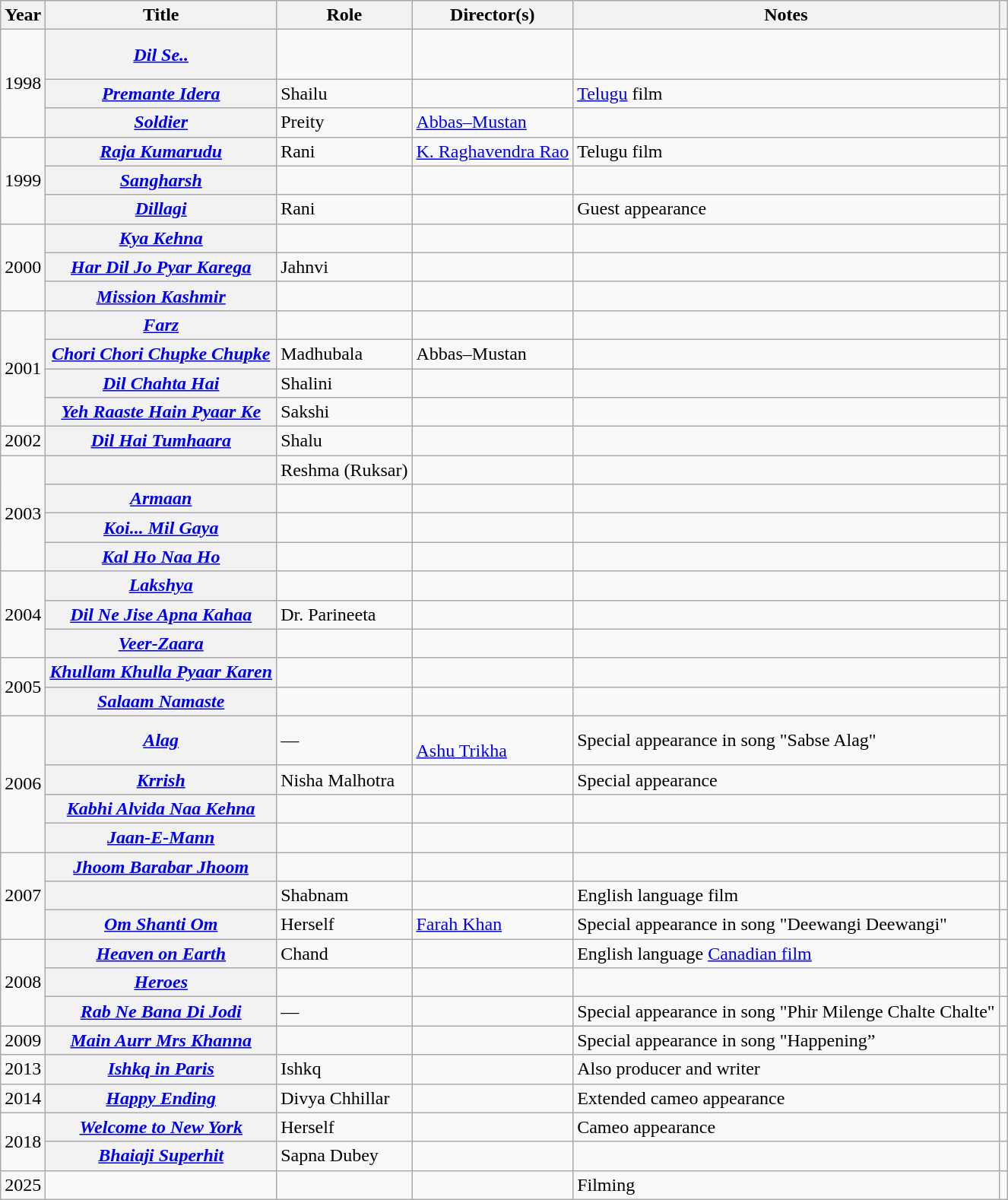<table class="wikitable plainrowheaders sortable">
<tr>
<th scope="col">Year</th>
<th scope="col">Title</th>
<th scope="col">Role</th>
<th scope="col">Director(s)</th>
<th scope="col" class="unsortable">Notes</th>
<th scope="col" class="unsortable"></th>
</tr>
<tr>
<td rowspan=3>1998</td>
<th scope="row"><em><a href='#'>Dil Se..</a></em></th>
<td></td>
<td></td>
<td></td>
<td style="text-align:center;"><br><br></td>
</tr>
<tr>
<th scope="row"><em><a href='#'>Premante Idera</a></em></th>
<td>Shailu</td>
<td></td>
<td><a href='#'>Telugu</a> film</td>
<td style="text-align:center;"></td>
</tr>
<tr>
<th scope="row"><em><a href='#'>Soldier</a></em></th>
<td>Preity</td>
<td><a href='#'>Abbas–Mustan</a></td>
<td></td>
<td style="text-align:center;"><br></td>
</tr>
<tr>
<td rowspan=3>1999</td>
<th scope="row"><em><a href='#'>Raja Kumarudu</a></em></th>
<td>Rani</td>
<td><a href='#'>K. Raghavendra Rao</a></td>
<td>Telugu film</td>
<td style="text-align:center;"></td>
</tr>
<tr>
<th scope="row"><em><a href='#'>Sangharsh</a></em></th>
<td></td>
<td></td>
<td></td>
<td style="text-align:center;"></td>
</tr>
<tr>
<th scope="row"><em><a href='#'>Dillagi</a></em></th>
<td>Rani</td>
<td></td>
<td>Guest appearance</td>
<td style="text-align:center;"></td>
</tr>
<tr>
<td rowspan=3>2000</td>
<th scope="row"><em><a href='#'>Kya Kehna</a></em></th>
<td></td>
<td></td>
<td></td>
<td style="text-align:center;"><br></td>
</tr>
<tr>
<th scope="row"><em><a href='#'>Har Dil Jo Pyar Karega</a></em></th>
<td>Jahnvi</td>
<td></td>
<td></td>
<td style="text-align:center;"></td>
</tr>
<tr>
<th scope="row"><em><a href='#'>Mission Kashmir</a></em></th>
<td></td>
<td></td>
<td></td>
<td style="text-align:center;"></td>
</tr>
<tr>
<td rowspan=4>2001</td>
<th scope="row"><em><a href='#'>Farz</a></em></th>
<td></td>
<td></td>
<td></td>
<td style="text-align:center;"></td>
</tr>
<tr>
<th scope="row"><em><a href='#'>Chori Chori Chupke Chupke</a></em></th>
<td>Madhubala</td>
<td>Abbas–Mustan</td>
<td></td>
<td style="text-align:center;"><br></td>
</tr>
<tr>
<th scope="row"><em><a href='#'>Dil Chahta Hai</a></em></th>
<td>Shalini</td>
<td></td>
<td></td>
<td style="text-align:center;"></td>
</tr>
<tr>
<th scope="row"><em><a href='#'>Yeh Raaste Hain Pyaar Ke</a></em></th>
<td>Sakshi</td>
<td></td>
<td></td>
<td style="text-align:center;"></td>
</tr>
<tr>
<td>2002</td>
<th scope="row"><em><a href='#'>Dil Hai Tumhaara</a></em></th>
<td>Shalu</td>
<td></td>
<td></td>
<td style="text-align:center;"></td>
</tr>
<tr>
<td rowspan=4>2003</td>
<th scope="row"><em></em></th>
<td>Reshma (Ruksar)</td>
<td></td>
<td></td>
<td style="text-align:center;"></td>
</tr>
<tr>
<th scope="row"><em><a href='#'>Armaan</a></em></th>
<td></td>
<td></td>
<td></td>
<td style="text-align:center;"><br></td>
</tr>
<tr>
<th scope="row"><em><a href='#'>Koi... Mil Gaya</a></em></th>
<td></td>
<td></td>
<td></td>
<td style="text-align:center;"><br></td>
</tr>
<tr>
<th scope="row"><em><a href='#'>Kal Ho Naa Ho</a></em></th>
<td></td>
<td></td>
<td></td>
<td style="text-align:center;"><br></td>
</tr>
<tr>
<td rowspan=3>2004</td>
<th scope="row"><em><a href='#'>Lakshya</a></em></th>
<td></td>
<td></td>
<td></td>
<td style="text-align:center;"></td>
</tr>
<tr>
<th scope="row"><em><a href='#'>Dil Ne Jise Apna Kahaa</a></em></th>
<td>Dr. Parineeta</td>
<td></td>
<td></td>
<td style="text-align:center;"></td>
</tr>
<tr>
<th scope="row"><em><a href='#'>Veer-Zaara</a></em></th>
<td></td>
<td></td>
<td></td>
<td style="text-align:center;"><br></td>
</tr>
<tr>
<td rowspan=2>2005</td>
<th scope="row"><em><a href='#'>Khullam Khulla Pyaar Karen</a></em></th>
<td></td>
<td></td>
<td></td>
<td style="text-align:center;"></td>
</tr>
<tr>
<th scope="row"><em><a href='#'>Salaam Namaste</a></em></th>
<td></td>
<td></td>
<td></td>
<td style="text-align:center;"><br></td>
</tr>
<tr>
<td rowspan=4>2006</td>
<th scope="row"><em><a href='#'>Alag</a></em></th>
<td>—</td>
<td><br><a href='#'>Ashu Trikha</a></td>
<td>Special appearance in song "Sabse Alag"</td>
<td style="text-align:center;"></td>
</tr>
<tr>
<th scope="row"><em><a href='#'>Krrish</a></em></th>
<td>Nisha Malhotra</td>
<td></td>
<td>Special appearance</td>
<td style="text-align:center;"></td>
</tr>
<tr>
<th scope="row"><em><a href='#'>Kabhi Alvida Naa Kehna</a></em></th>
<td></td>
<td></td>
<td></td>
<td style="text-align:center;"><br></td>
</tr>
<tr>
<th scope="row"><em><a href='#'>Jaan-E-Mann</a></em></th>
<td></td>
<td></td>
<td></td>
<td style="text-align:center;"></td>
</tr>
<tr>
<td rowspan=3>2007</td>
<th scope="row"><em><a href='#'>Jhoom Barabar Jhoom</a></em></th>
<td></td>
<td></td>
<td></td>
<td style="text-align:center;"></td>
</tr>
<tr>
<th scope="row"><em></em></th>
<td>Shabnam</td>
<td></td>
<td>English language film</td>
<td style="text-align:center;"><br></td>
</tr>
<tr>
<th scope="row"><em><a href='#'>Om Shanti Om</a></em></th>
<td>Herself</td>
<td><a href='#'>Farah Khan</a></td>
<td>Special appearance in song "Deewangi Deewangi"</td>
<td style="text-align:center;"></td>
</tr>
<tr>
<td rowspan=3>2008</td>
<th scope="row"><em><a href='#'>Heaven on Earth</a></em></th>
<td>Chand</td>
<td></td>
<td>English language <a href='#'>Canadian film</a></td>
<td style="text-align:center;"><br></td>
</tr>
<tr>
<th scope="row"><em><a href='#'>Heroes</a></em></th>
<td></td>
<td></td>
<td></td>
<td style="text-align:center;"></td>
</tr>
<tr>
<th scope="row"><em><a href='#'>Rab Ne Bana Di Jodi</a></em></th>
<td>—</td>
<td></td>
<td>Special appearance in song "Phir Milenge Chalte Chalte"</td>
<td style="text-align:center;"></td>
</tr>
<tr>
<td>2009</td>
<th scope="row"><em><a href='#'>Main Aurr Mrs Khanna</a></em></th>
<td></td>
<td></td>
<td>Special appearance in song "Happening”</td>
<td style="text-align:center;"></td>
</tr>
<tr>
<td>2013</td>
<th scope="row"><em><a href='#'>Ishkq in Paris</a></em></th>
<td>Ishkq</td>
<td></td>
<td>Also producer and writer</td>
<td style="text-align:center;"></td>
</tr>
<tr>
<td>2014</td>
<th scope="row"><em><a href='#'>Happy Ending</a></em></th>
<td>Divya Chhillar</td>
<td></td>
<td>Extended cameo appearance</td>
<td style="text-align:center;"></td>
</tr>
<tr>
<td rowspan=2>2018</td>
<th scope="row"><em><a href='#'>Welcome to New York</a></em></th>
<td>Herself</td>
<td></td>
<td>Cameo appearance</td>
<td style="text-align: center;"></td>
</tr>
<tr>
<th scope="row"><em><a href='#'>Bhaiaji Superhit</a></em></th>
<td>Sapna Dubey</td>
<td></td>
<td></td>
<td style="text-align:center;"></td>
</tr>
<tr>
<td>2025</td>
<td></td>
<td></td>
<td></td>
<td>Filming</td>
<td style="text-align:center;"></td>
</tr>
</table>
